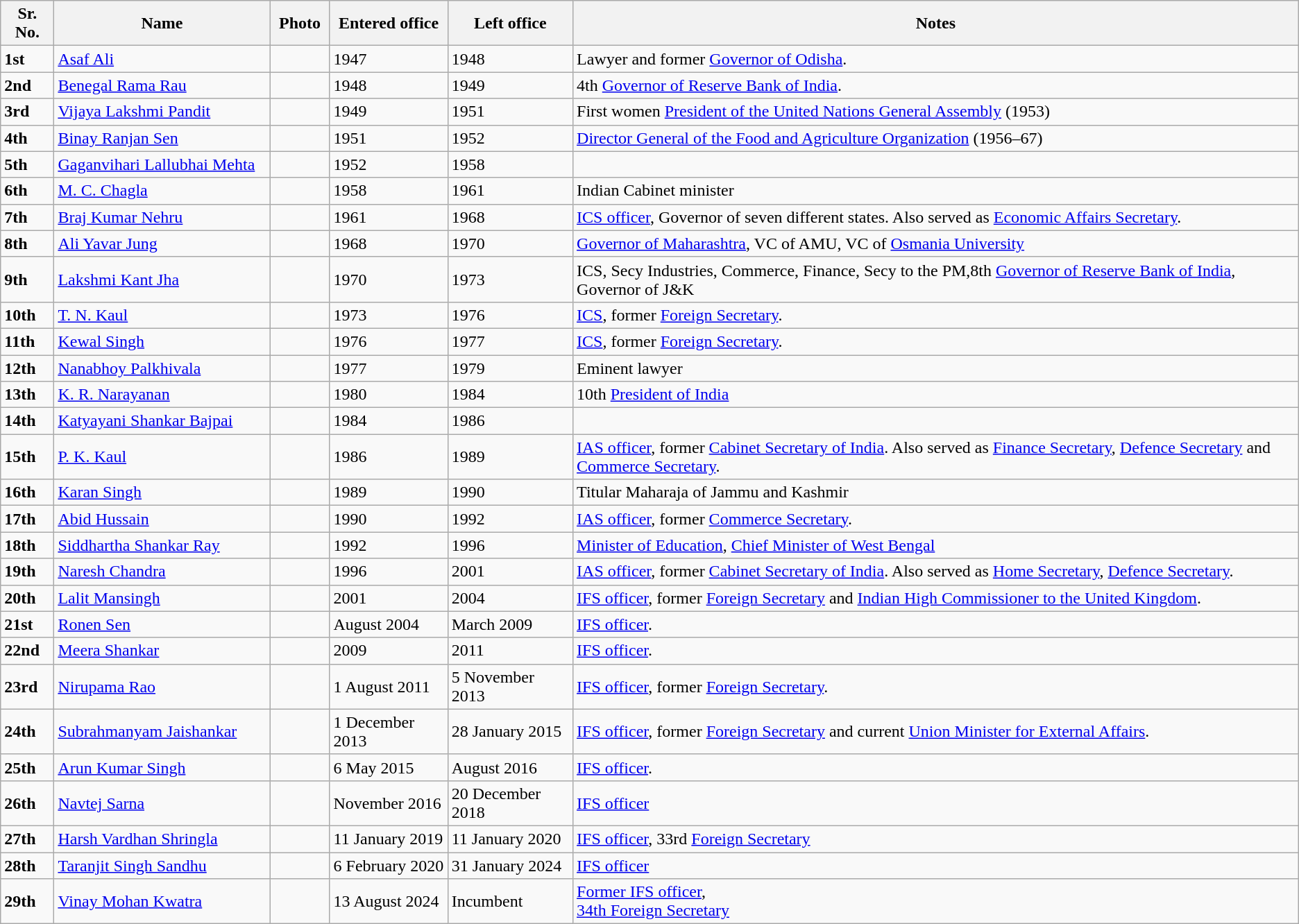<table class="wikitable">
<tr>
<th>Sr. No.</th>
<th width="200">Name</th>
<th width=50>Photo</th>
<th>Entered office</th>
<th>Left office</th>
<th>Notes</th>
</tr>
<tr>
<td><strong>1st</strong></td>
<td><a href='#'>Asaf Ali</a></td>
<td></td>
<td>1947</td>
<td>1948</td>
<td>Lawyer and former <a href='#'>Governor of Odisha</a>.</td>
</tr>
<tr>
<td><strong>2nd</strong></td>
<td><a href='#'>Benegal Rama Rau</a></td>
<td></td>
<td>1948</td>
<td>1949</td>
<td>4th <a href='#'>Governor of Reserve Bank of India</a>.</td>
</tr>
<tr>
<td><strong>3rd</strong></td>
<td><a href='#'>Vijaya Lakshmi Pandit</a></td>
<td></td>
<td>1949</td>
<td>1951</td>
<td>First women <a href='#'>President of the United Nations General Assembly</a> (1953)</td>
</tr>
<tr>
<td><strong>4th</strong></td>
<td><a href='#'>Binay Ranjan Sen</a></td>
<td></td>
<td>1951</td>
<td>1952</td>
<td><a href='#'>Director General of the Food and Agriculture Organization</a> (1956–67)</td>
</tr>
<tr>
<td><strong>5th</strong></td>
<td><a href='#'>Gaganvihari Lallubhai Mehta</a></td>
<td></td>
<td>1952</td>
<td>1958</td>
<td></td>
</tr>
<tr>
<td><strong>6th</strong></td>
<td><a href='#'>M. C. Chagla</a></td>
<td></td>
<td>1958</td>
<td>1961</td>
<td>Indian Cabinet minister</td>
</tr>
<tr>
<td><strong>7th</strong></td>
<td><a href='#'>Braj Kumar Nehru</a></td>
<td></td>
<td>1961</td>
<td>1968</td>
<td><a href='#'>ICS officer</a>, Governor of seven different states. Also served as <a href='#'>Economic Affairs Secretary</a>.</td>
</tr>
<tr>
<td><strong>8th</strong></td>
<td><a href='#'>Ali Yavar Jung</a></td>
<td></td>
<td>1968</td>
<td>1970</td>
<td><a href='#'>Governor of Maharashtra</a>, VC of AMU, VC of <a href='#'>Osmania University</a></td>
</tr>
<tr>
<td><strong>9th</strong></td>
<td><a href='#'>Lakshmi Kant Jha</a></td>
<td></td>
<td>1970</td>
<td>1973</td>
<td>ICS, Secy Industries, Commerce, Finance, Secy to the PM,8th <a href='#'>Governor of Reserve Bank of India</a>, Governor of J&K</td>
</tr>
<tr>
<td><strong>10th</strong></td>
<td><a href='#'>T. N. Kaul</a></td>
<td></td>
<td>1973</td>
<td>1976</td>
<td><a href='#'>ICS</a>, former <a href='#'>Foreign Secretary</a>.</td>
</tr>
<tr>
<td><strong>11th</strong></td>
<td><a href='#'>Kewal Singh</a></td>
<td></td>
<td>1976</td>
<td>1977</td>
<td><a href='#'>ICS</a>, former <a href='#'>Foreign Secretary</a>.</td>
</tr>
<tr>
<td><strong>12th</strong></td>
<td><a href='#'>Nanabhoy Palkhivala</a></td>
<td></td>
<td>1977</td>
<td>1979</td>
<td>Eminent lawyer</td>
</tr>
<tr>
<td><strong>13th</strong></td>
<td><a href='#'>K. R. Narayanan</a></td>
<td></td>
<td>1980</td>
<td>1984</td>
<td>10th <a href='#'>President of India</a></td>
</tr>
<tr>
<td><strong>14th</strong></td>
<td><a href='#'>Katyayani Shankar Bajpai</a></td>
<td></td>
<td>1984</td>
<td>1986</td>
<td></td>
</tr>
<tr>
<td><strong>15th</strong></td>
<td><a href='#'>P. K. Kaul</a></td>
<td></td>
<td>1986</td>
<td>1989</td>
<td><a href='#'>IAS officer</a>, former <a href='#'>Cabinet Secretary of India</a>. Also served as <a href='#'>Finance Secretary</a>, <a href='#'>Defence Secretary</a> and <a href='#'>Commerce Secretary</a>.</td>
</tr>
<tr>
<td><strong>16th</strong></td>
<td><a href='#'>Karan Singh</a></td>
<td></td>
<td>1989</td>
<td>1990</td>
<td>Titular Maharaja of Jammu and Kashmir</td>
</tr>
<tr>
<td><strong>17th</strong></td>
<td><a href='#'>Abid Hussain</a></td>
<td></td>
<td>1990</td>
<td>1992</td>
<td><a href='#'>IAS officer</a>, former <a href='#'>Commerce Secretary</a>.</td>
</tr>
<tr>
<td><strong>18th</strong></td>
<td><a href='#'>Siddhartha Shankar Ray</a></td>
<td></td>
<td>1992</td>
<td>1996</td>
<td><a href='#'>Minister of Education</a>, <a href='#'>Chief Minister of West Bengal</a></td>
</tr>
<tr>
<td><strong>19th</strong></td>
<td><a href='#'>Naresh Chandra</a></td>
<td></td>
<td>1996</td>
<td>2001</td>
<td><a href='#'>IAS officer</a>, former <a href='#'>Cabinet Secretary of India</a>. Also served as <a href='#'>Home Secretary</a>, <a href='#'>Defence Secretary</a>.</td>
</tr>
<tr>
<td><strong>20th</strong></td>
<td><a href='#'>Lalit Mansingh</a></td>
<td></td>
<td>2001</td>
<td>2004</td>
<td><a href='#'>IFS officer</a>, former <a href='#'>Foreign Secretary</a> and <a href='#'>Indian High Commissioner to the United Kingdom</a>.</td>
</tr>
<tr>
<td><strong>21st</strong></td>
<td><a href='#'>Ronen Sen</a></td>
<td></td>
<td>August 2004</td>
<td>March 2009</td>
<td><a href='#'>IFS officer</a>.</td>
</tr>
<tr>
<td><strong>22nd</strong></td>
<td><a href='#'>Meera Shankar</a></td>
<td></td>
<td>2009</td>
<td>2011</td>
<td><a href='#'>IFS officer</a>.</td>
</tr>
<tr>
<td><strong>23rd</strong></td>
<td><a href='#'>Nirupama Rao</a></td>
<td></td>
<td>1 August 2011</td>
<td>5 November 2013</td>
<td><a href='#'>IFS officer</a>, former <a href='#'>Foreign Secretary</a>.</td>
</tr>
<tr>
<td><strong>24th</strong></td>
<td><a href='#'>Subrahmanyam Jaishankar</a></td>
<td></td>
<td>1 December 2013</td>
<td>28 January 2015</td>
<td><a href='#'>IFS officer</a>, former <a href='#'>Foreign Secretary</a> and current <a href='#'>Union Minister for External Affairs</a>.</td>
</tr>
<tr>
<td><strong>25th</strong></td>
<td><a href='#'>Arun Kumar Singh</a></td>
<td></td>
<td>6 May 2015</td>
<td>August 2016</td>
<td><a href='#'>IFS officer</a>.</td>
</tr>
<tr>
<td><strong>26th</strong></td>
<td><a href='#'>Navtej Sarna</a></td>
<td></td>
<td>November 2016</td>
<td>20 December 2018</td>
<td><a href='#'>IFS officer</a></td>
</tr>
<tr>
<td><strong>27th</strong></td>
<td><a href='#'>Harsh Vardhan Shringla</a></td>
<td></td>
<td>11 January 2019</td>
<td>11 January 2020</td>
<td><a href='#'>IFS officer</a>, 33rd <a href='#'>Foreign Secretary</a></td>
</tr>
<tr>
<td><strong>28th</strong></td>
<td><a href='#'>Taranjit Singh Sandhu</a></td>
<td></td>
<td>6 February 2020 </td>
<td>31 January 2024</td>
<td><a href='#'>IFS officer</a></td>
</tr>
<tr>
<td><strong>29th</strong></td>
<td><a href='#'>Vinay Mohan Kwatra</a></td>
<td></td>
<td>13 August 2024</td>
<td>Incumbent</td>
<td><a href='#'>Former IFS officer</a>,<br><a href='#'>34th Foreign Secretary</a></td>
</tr>
</table>
